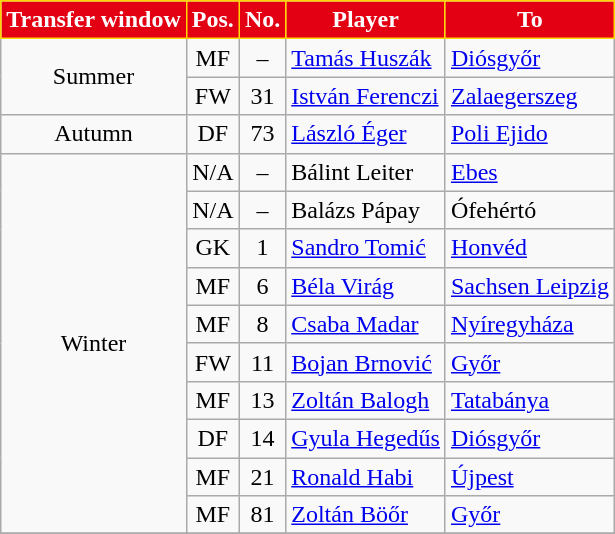<table class="wikitable plainrowheaders sortable">
<tr>
<th style="background-color:#E40013;color:white;border:1px solid gold">Transfer window</th>
<th style="background-color:#E40013;color:white;border:1px solid gold">Pos.</th>
<th style="background-color:#E40013;color:white;border:1px solid gold">No.</th>
<th style="background-color:#E40013;color:white;border:1px solid gold">Player</th>
<th style="background-color:#E40013;color:white;border:1px solid gold">To</th>
</tr>
<tr>
<td rowspan="2" style="text-align:center;">Summer</td>
<td style="text-align:center;">MF</td>
<td style="text-align:center;">–</td>
<td style="text-align:left;"> <a href='#'>Tamás Huszák</a></td>
<td style="text-align:left;"><a href='#'>Diósgyőr</a></td>
</tr>
<tr>
<td style="text-align:center;">FW</td>
<td style="text-align:center;">31</td>
<td style="text-align:left;"> <a href='#'>István Ferenczi</a></td>
<td style="text-align:left;"><a href='#'>Zalaegerszeg</a></td>
</tr>
<tr>
<td style="text-align:center;">Autumn</td>
<td style="text-align:center;">DF</td>
<td style="text-align:center;">73</td>
<td style="text-align:left;"> <a href='#'>László Éger</a></td>
<td style="text-align:left;"> <a href='#'>Poli Ejido</a></td>
</tr>
<tr>
<td rowspan="10" style="text-align:center;">Winter</td>
<td style="text-align:center;">N/A</td>
<td style="text-align:center;">–</td>
<td style="text-align:left;"> Bálint Leiter</td>
<td style="text-align:left;"><a href='#'>Ebes</a></td>
</tr>
<tr>
<td style="text-align:center;">N/A</td>
<td style="text-align:center;">–</td>
<td style="text-align:left;"> Balázs Pápay</td>
<td style="text-align:left;">Ófehértó</td>
</tr>
<tr>
<td style="text-align:center;">GK</td>
<td style="text-align:center;">1</td>
<td style="text-align:left;"> <a href='#'>Sandro Tomić</a></td>
<td style="text-align:left;"><a href='#'>Honvéd</a></td>
</tr>
<tr>
<td style="text-align:center;">MF</td>
<td style="text-align:center;">6</td>
<td style="text-align:left;"> <a href='#'>Béla Virág</a></td>
<td style="text-align:left;"> <a href='#'>Sachsen Leipzig</a></td>
</tr>
<tr>
<td style="text-align:center;">MF</td>
<td style="text-align:center;">8</td>
<td style="text-align:left;"> <a href='#'>Csaba Madar</a></td>
<td style="text-align:left;"><a href='#'>Nyíregyháza</a></td>
</tr>
<tr>
<td style="text-align:center;">FW</td>
<td style="text-align:center;">11</td>
<td style="text-align:left;"> <a href='#'>Bojan Brnović</a></td>
<td style="text-align:left;"><a href='#'>Győr</a></td>
</tr>
<tr>
<td style="text-align:center;">MF</td>
<td style="text-align:center;">13</td>
<td style="text-align:left;"> <a href='#'>Zoltán Balogh</a></td>
<td style="text-align:left;"><a href='#'>Tatabánya</a></td>
</tr>
<tr>
<td style="text-align:center;">DF</td>
<td style="text-align:center;">14</td>
<td style="text-align:left;"> <a href='#'>Gyula Hegedűs</a></td>
<td style="text-align:left;"><a href='#'>Diósgyőr</a></td>
</tr>
<tr>
<td style="text-align:center;">MF</td>
<td style="text-align:center;">21</td>
<td style="text-align:left;"> <a href='#'>Ronald Habi</a></td>
<td style="text-align:left;"><a href='#'>Újpest</a></td>
</tr>
<tr>
<td style="text-align:center;">MF</td>
<td style="text-align:center;">81</td>
<td style="text-align:left;"> <a href='#'>Zoltán Böőr</a></td>
<td style="text-align:left;"><a href='#'>Győr</a></td>
</tr>
<tr>
</tr>
</table>
